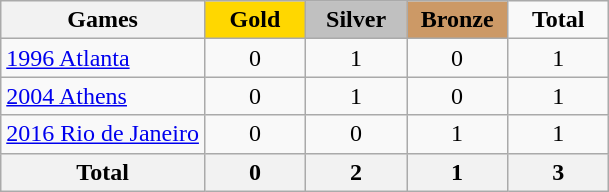<table class="wikitable">
<tr align=center>
<th>Games</th>
<td width=60 bgcolor=gold><strong>Gold</strong></td>
<td width=60 bgcolor=silver><strong>Silver</strong></td>
<td width=60 bgcolor=cc9966><strong>Bronze</strong></td>
<td width=60><strong>Total</strong></td>
</tr>
<tr align=center>
<td align=left><a href='#'>1996 Atlanta</a></td>
<td>0</td>
<td>1</td>
<td>0</td>
<td>1</td>
</tr>
<tr align=center>
<td align=left><a href='#'>2004 Athens</a></td>
<td>0</td>
<td>1</td>
<td>0</td>
<td>1</td>
</tr>
<tr align=center>
<td align=left><a href='#'>2016 Rio de Janeiro</a></td>
<td>0</td>
<td>0</td>
<td>1</td>
<td>1</td>
</tr>
<tr align=center>
<th>Total</th>
<th>0</th>
<th>2</th>
<th>1</th>
<th>3</th>
</tr>
</table>
